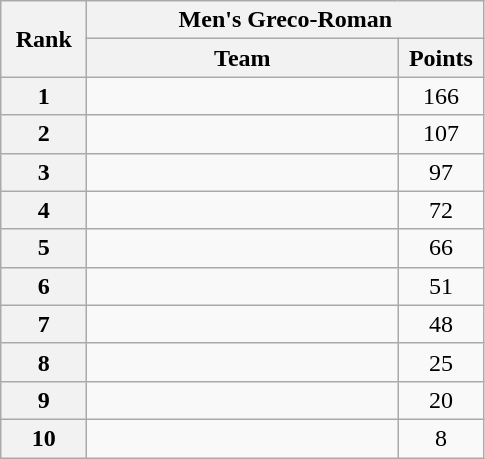<table class="wikitable" style="text-align:center;">
<tr>
<th rowspan="2" width="50">Rank</th>
<th colspan="2">Men's Greco-Roman</th>
</tr>
<tr>
<th width="200">Team</th>
<th width="50">Points</th>
</tr>
<tr>
<th>1</th>
<td align="left"></td>
<td>166</td>
</tr>
<tr>
<th>2</th>
<td align="left"></td>
<td>107</td>
</tr>
<tr>
<th>3</th>
<td align="left"></td>
<td>97</td>
</tr>
<tr>
<th>4</th>
<td align="left"></td>
<td>72</td>
</tr>
<tr>
<th>5</th>
<td align="left"></td>
<td>66</td>
</tr>
<tr>
<th>6</th>
<td align="left"></td>
<td>51</td>
</tr>
<tr>
<th>7</th>
<td align="left"></td>
<td>48</td>
</tr>
<tr>
<th>8</th>
<td align="left"></td>
<td>25</td>
</tr>
<tr>
<th>9</th>
<td align="left"></td>
<td>20</td>
</tr>
<tr>
<th>10</th>
<td align="left"></td>
<td>8</td>
</tr>
</table>
